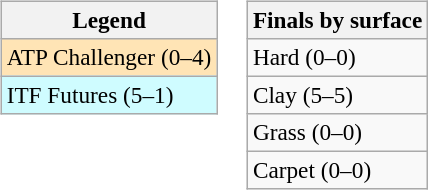<table>
<tr valign=top>
<td><br><table class=wikitable style=font-size:97%>
<tr>
<th>Legend</th>
</tr>
<tr bgcolor=moccasin>
<td>ATP Challenger (0–4)</td>
</tr>
<tr bgcolor=cffcff>
<td>ITF Futures (5–1)</td>
</tr>
</table>
</td>
<td><br><table class=wikitable style=font-size:97%>
<tr>
<th>Finals by surface</th>
</tr>
<tr>
<td>Hard (0–0)</td>
</tr>
<tr>
<td>Clay (5–5)</td>
</tr>
<tr>
<td>Grass (0–0)</td>
</tr>
<tr>
<td>Carpet (0–0)</td>
</tr>
</table>
</td>
</tr>
</table>
